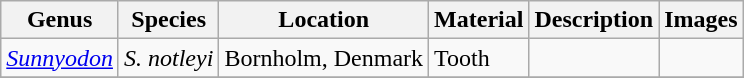<table class="wikitable" align="center">
<tr>
<th>Genus</th>
<th>Species</th>
<th>Location</th>
<th>Material</th>
<th>Description</th>
<th>Images</th>
</tr>
<tr>
<td><em><a href='#'>Sunnyodon</a></em></td>
<td><em>S. notleyi</em></td>
<td>Bornholm, Denmark</td>
<td>Tooth</td>
<td></td>
<td><br></td>
</tr>
<tr>
</tr>
</table>
